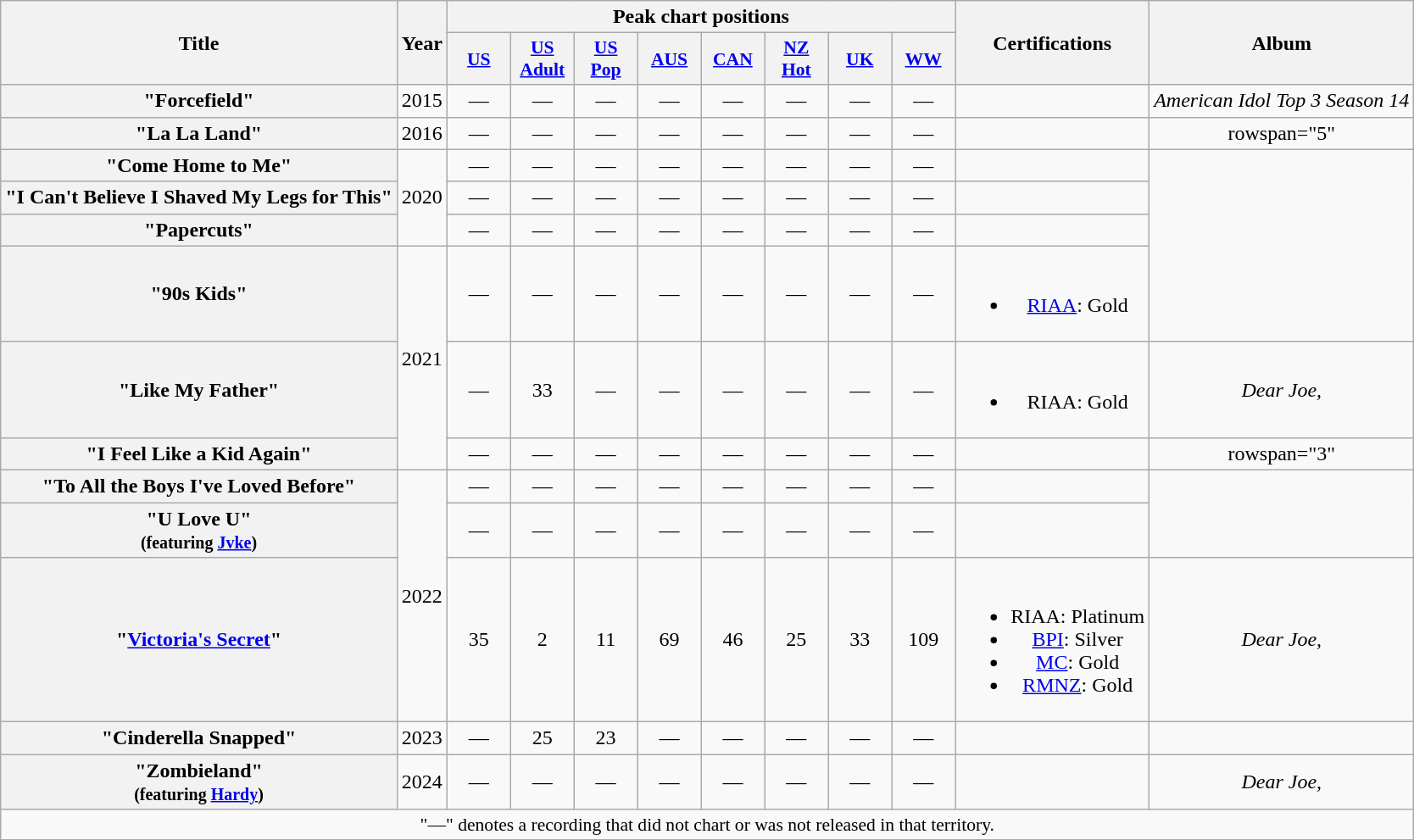<table class="wikitable plainrowheaders" style="text-align:center">
<tr>
<th rowspan="2">Title</th>
<th rowspan="2">Year</th>
<th colspan="8">Peak chart positions</th>
<th rowspan="2">Certifications</th>
<th rowspan="2">Album</th>
</tr>
<tr>
<th scope="col" style="width:3em;font-size:90%;"><a href='#'>US</a><br></th>
<th scope="col" style="width:3em;font-size:90%;"><a href='#'>US<br>Adult</a><br></th>
<th scope="col" style="width:3em;font-size:90%;"><a href='#'>US<br>Pop</a><br></th>
<th scope="col" style="width:3em;font-size:90%;"><a href='#'>AUS</a><br></th>
<th scope="col" style="width:3em;font-size:90%;"><a href='#'>CAN</a><br></th>
<th scope="col" style="width:3em;font-size:90%;"><a href='#'>NZ<br>Hot</a><br></th>
<th scope="col" style="width:3em;font-size:90%;"><a href='#'>UK</a><br></th>
<th scope="col" style="width:3em;font-size:90%;"><a href='#'>WW</a><br></th>
</tr>
<tr>
<th scope="row">"Forcefield"</th>
<td>2015</td>
<td>—</td>
<td>—</td>
<td>—</td>
<td>—</td>
<td>—</td>
<td>—</td>
<td>—</td>
<td>—</td>
<td></td>
<td><em>American Idol Top 3 Season 14</em></td>
</tr>
<tr>
<th scope="row">"La La Land"</th>
<td>2016</td>
<td>—</td>
<td>—</td>
<td>—</td>
<td>—</td>
<td>—</td>
<td>—</td>
<td>—</td>
<td>—</td>
<td></td>
<td>rowspan="5" </td>
</tr>
<tr>
<th scope="row">"Come Home to Me"</th>
<td rowspan="3">2020</td>
<td>—</td>
<td>—</td>
<td>—</td>
<td>—</td>
<td>—</td>
<td>—</td>
<td>—</td>
<td>—</td>
<td></td>
</tr>
<tr>
<th scope="row">"I Can't Believe I Shaved My Legs for This"</th>
<td>—</td>
<td>—</td>
<td>—</td>
<td>—</td>
<td>—</td>
<td>—</td>
<td>—</td>
<td>—</td>
<td></td>
</tr>
<tr>
<th scope="row">"Papercuts"</th>
<td>—</td>
<td>—</td>
<td>—</td>
<td>—</td>
<td>—</td>
<td>—</td>
<td>—</td>
<td>—</td>
<td></td>
</tr>
<tr>
<th scope="row">"90s Kids"</th>
<td rowspan="3">2021</td>
<td>—</td>
<td>—</td>
<td>—</td>
<td>—</td>
<td>—</td>
<td>—</td>
<td>—</td>
<td>—</td>
<td><br><ul><li><a href='#'>RIAA</a>: Gold</li></ul></td>
</tr>
<tr>
<th scope="row">"Like My Father"</th>
<td>—</td>
<td>33</td>
<td>—</td>
<td>—</td>
<td>—</td>
<td>—</td>
<td>—</td>
<td>—</td>
<td><br><ul><li>RIAA: Gold</li></ul></td>
<td><em>Dear Joe,</em></td>
</tr>
<tr>
<th scope="row">"I Feel Like a Kid Again"</th>
<td>—</td>
<td>—</td>
<td>—</td>
<td>—</td>
<td>—</td>
<td>—</td>
<td>—</td>
<td>—</td>
<td></td>
<td>rowspan="3" </td>
</tr>
<tr>
<th scope="row">"To All the Boys I've Loved Before"</th>
<td rowspan="3">2022</td>
<td>—</td>
<td>—</td>
<td>—</td>
<td>—</td>
<td>—</td>
<td>—</td>
<td>—</td>
<td>—</td>
<td></td>
</tr>
<tr>
<th scope="row">"U Love U"<br><small>(featuring <a href='#'>Jvke</a>)</small></th>
<td>—</td>
<td>—</td>
<td>—</td>
<td>—</td>
<td>—</td>
<td>—</td>
<td>—</td>
<td>—</td>
<td></td>
</tr>
<tr>
<th scope="row">"<a href='#'>Victoria's Secret</a>"</th>
<td>35</td>
<td>2</td>
<td>11</td>
<td>69</td>
<td>46</td>
<td>25</td>
<td>33</td>
<td>109</td>
<td><br><ul><li>RIAA: Platinum</li><li><a href='#'>BPI</a>: Silver</li><li><a href='#'>MC</a>: Gold</li><li><a href='#'>RMNZ</a>: Gold</li></ul></td>
<td><em>Dear Joe,</em></td>
</tr>
<tr>
<th scope="row">"Cinderella Snapped"</th>
<td>2023</td>
<td>—</td>
<td>25</td>
<td>23</td>
<td>—</td>
<td>—</td>
<td>—</td>
<td>—</td>
<td>—</td>
<td></td>
<td></td>
</tr>
<tr>
<th scope="row">"Zombieland"<br><small>(featuring <a href='#'>Hardy</a>)</small></th>
<td>2024</td>
<td>—</td>
<td>—</td>
<td>—</td>
<td>—</td>
<td>—</td>
<td>—</td>
<td>—</td>
<td>—</td>
<td></td>
<td><em>Dear Joe,</em></td>
</tr>
<tr>
<td colspan="14" style="font-size:90%">"—" denotes a recording that did not chart or was not released in that territory.</td>
</tr>
</table>
